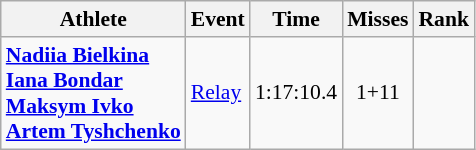<table class=wikitable style=font-size:90%;text-align:center>
<tr>
<th>Athlete</th>
<th>Event</th>
<th>Time</th>
<th>Misses</th>
<th>Rank</th>
</tr>
<tr>
<td align=left><strong><a href='#'>Nadiia Bielkina</a><br><a href='#'>Iana Bondar</a><br><a href='#'>Maksym Ivko</a><br><a href='#'>Artem Tyshchenko</a></strong></td>
<td align=left><a href='#'>Relay</a></td>
<td>1:17:10.4</td>
<td>1+11</td>
<td></td>
</tr>
</table>
